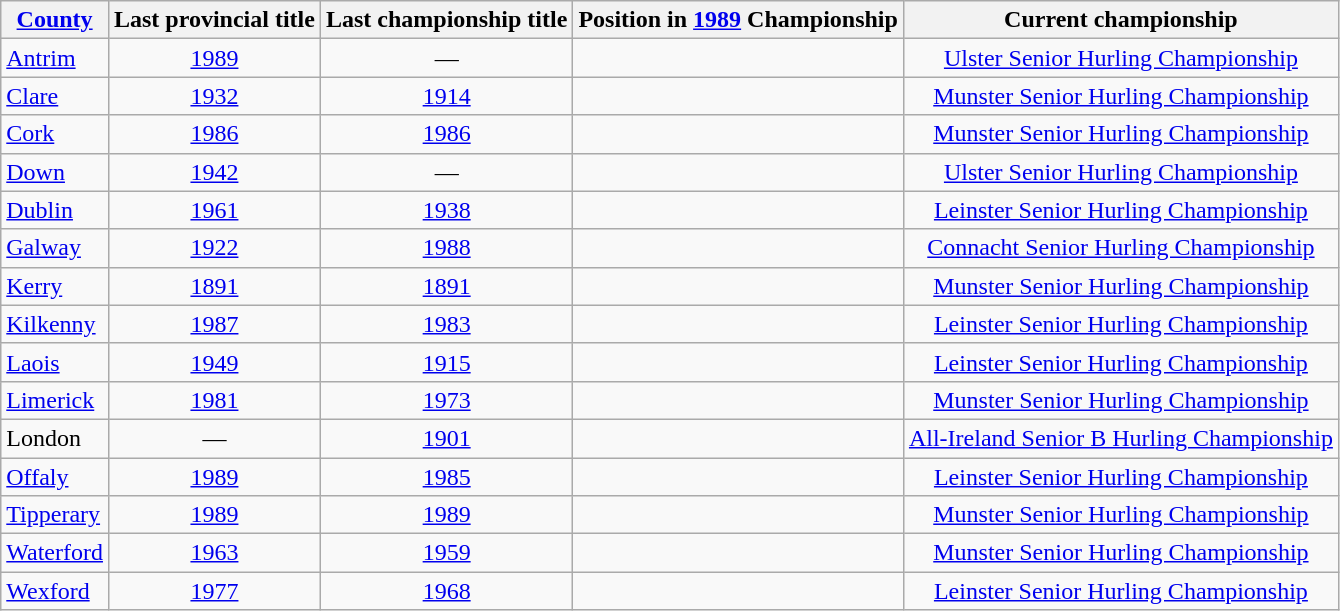<table class="wikitable sortable" style="text-align:center">
<tr>
<th><a href='#'>County</a></th>
<th>Last provincial title</th>
<th>Last championship title</th>
<th>Position in <a href='#'>1989</a> Championship</th>
<th>Current championship</th>
</tr>
<tr>
<td style="text-align:left"> <a href='#'>Antrim</a></td>
<td><a href='#'>1989</a></td>
<td>—</td>
<td></td>
<td><a href='#'>Ulster Senior Hurling Championship</a></td>
</tr>
<tr>
<td style="text-align:left"> <a href='#'>Clare</a></td>
<td><a href='#'>1932</a></td>
<td><a href='#'>1914</a></td>
<td></td>
<td><a href='#'>Munster Senior Hurling Championship</a></td>
</tr>
<tr>
<td style="text-align:left"> <a href='#'>Cork</a></td>
<td><a href='#'>1986</a></td>
<td><a href='#'>1986</a></td>
<td></td>
<td><a href='#'>Munster Senior Hurling Championship</a></td>
</tr>
<tr>
<td style="text-align:left"> <a href='#'>Down</a></td>
<td><a href='#'>1942</a></td>
<td>—</td>
<td></td>
<td><a href='#'>Ulster Senior Hurling Championship</a></td>
</tr>
<tr>
<td style="text-align:left"> <a href='#'>Dublin</a></td>
<td><a href='#'>1961</a></td>
<td><a href='#'>1938</a></td>
<td></td>
<td><a href='#'>Leinster Senior Hurling Championship</a></td>
</tr>
<tr>
<td style="text-align:left"><a href='#'>Galway</a></td>
<td><a href='#'>1922</a></td>
<td><a href='#'>1988</a></td>
<td></td>
<td><a href='#'>Connacht Senior Hurling Championship</a></td>
</tr>
<tr>
<td style="text-align:left"> <a href='#'>Kerry</a></td>
<td><a href='#'>1891</a></td>
<td><a href='#'>1891</a></td>
<td></td>
<td><a href='#'>Munster Senior Hurling Championship</a></td>
</tr>
<tr>
<td style="text-align:left"><a href='#'>Kilkenny</a></td>
<td><a href='#'>1987</a></td>
<td><a href='#'>1983</a></td>
<td></td>
<td><a href='#'>Leinster Senior Hurling Championship</a></td>
</tr>
<tr>
<td style="text-align:left"> <a href='#'>Laois</a></td>
<td><a href='#'>1949</a></td>
<td><a href='#'>1915</a></td>
<td></td>
<td><a href='#'>Leinster Senior Hurling Championship</a></td>
</tr>
<tr>
<td style="text-align:left"><a href='#'>Limerick</a></td>
<td><a href='#'>1981</a></td>
<td><a href='#'>1973</a></td>
<td></td>
<td><a href='#'>Munster Senior Hurling Championship</a></td>
</tr>
<tr>
<td style="text-align:left">London</td>
<td>—</td>
<td><a href='#'>1901</a></td>
<td></td>
<td><a href='#'>All-Ireland Senior B Hurling Championship</a></td>
</tr>
<tr>
<td style="text-align:left"> <a href='#'>Offaly</a></td>
<td><a href='#'>1989</a></td>
<td><a href='#'>1985</a></td>
<td></td>
<td><a href='#'>Leinster Senior Hurling Championship</a></td>
</tr>
<tr>
<td style="text-align:left"><a href='#'>Tipperary</a></td>
<td><a href='#'>1989</a></td>
<td><a href='#'>1989</a></td>
<td></td>
<td><a href='#'>Munster Senior Hurling Championship</a></td>
</tr>
<tr>
<td style="text-align:left"><a href='#'>Waterford</a></td>
<td><a href='#'>1963</a></td>
<td><a href='#'>1959</a></td>
<td></td>
<td><a href='#'>Munster Senior Hurling Championship</a></td>
</tr>
<tr>
<td style="text-align:left"><a href='#'>Wexford</a></td>
<td><a href='#'>1977</a></td>
<td><a href='#'>1968</a></td>
<td></td>
<td><a href='#'>Leinster Senior Hurling Championship</a></td>
</tr>
</table>
